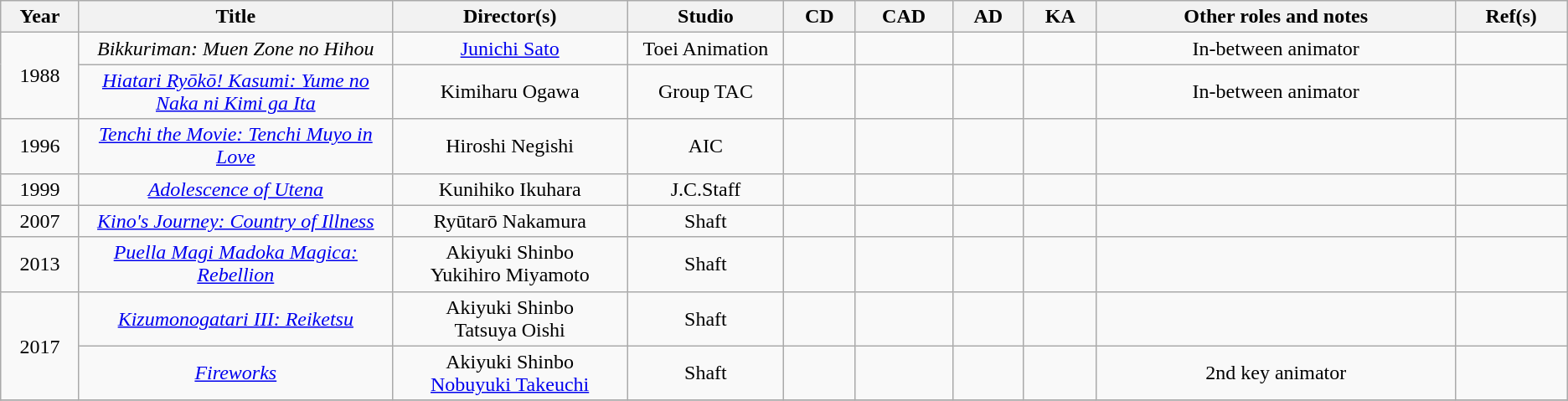<table class="wikitable sortable" style="text-align:center; margin=auto; ">
<tr>
<th scope="col" width=5%>Year</th>
<th scope="col" width=20%>Title</th>
<th scope="col" width=15%>Director(s)</th>
<th scope="col" width=10%>Studio</th>
<th scope="col" class="unsortable">CD</th>
<th scope="col" class="unsortable">CAD</th>
<th scope="col" class="unsortable">AD</th>
<th scope="col" class="unsortable">KA</th>
<th scope="col" class="unsortable">Other roles and notes</th>
<th scope="col" class="unsortable">Ref(s)</th>
</tr>
<tr>
<td rowspan="2">1988</td>
<td><em>Bikkuriman: Muen Zone no Hihou </em></td>
<td><a href='#'>Junichi Sato</a></td>
<td>Toei Animation</td>
<td></td>
<td></td>
<td></td>
<td></td>
<td>In-between animator</td>
<td></td>
</tr>
<tr>
<td><em><a href='#'>Hiatari Ryōkō! Kasumi: Yume no Naka ni Kimi ga Ita</a></em></td>
<td>Kimiharu Ogawa</td>
<td>Group TAC</td>
<td></td>
<td></td>
<td></td>
<td></td>
<td>In-between animator</td>
<td></td>
</tr>
<tr>
<td>1996</td>
<td><em><a href='#'>Tenchi the Movie: Tenchi Muyo in Love</a></em></td>
<td>Hiroshi Negishi</td>
<td>AIC</td>
<td></td>
<td></td>
<td></td>
<td></td>
<td></td>
<td></td>
</tr>
<tr>
<td>1999</td>
<td><em><a href='#'>Adolescence of Utena</a></em></td>
<td>Kunihiko Ikuhara</td>
<td>J.C.Staff</td>
<td></td>
<td></td>
<td></td>
<td></td>
<td></td>
<td></td>
</tr>
<tr>
<td>2007</td>
<td><em><a href='#'>Kino's Journey: Country of Illness</a></em></td>
<td>Ryūtarō Nakamura</td>
<td>Shaft</td>
<td></td>
<td></td>
<td></td>
<td></td>
<td></td>
<td></td>
</tr>
<tr>
<td>2013</td>
<td><em><a href='#'>Puella Magi Madoka Magica: Rebellion</a></em></td>
<td>Akiyuki Shinbo<br>Yukihiro Miyamoto</td>
<td>Shaft</td>
<td></td>
<td></td>
<td></td>
<td></td>
<td></td>
<td></td>
</tr>
<tr>
<td rowspan="2">2017</td>
<td><em><a href='#'>Kizumonogatari III: Reiketsu</a></em></td>
<td>Akiyuki Shinbo<br>Tatsuya Oishi</td>
<td>Shaft</td>
<td></td>
<td></td>
<td></td>
<td></td>
<td></td>
<td></td>
</tr>
<tr>
<td><em><a href='#'>Fireworks</a></em></td>
<td>Akiyuki Shinbo<br><a href='#'>Nobuyuki Takeuchi</a></td>
<td>Shaft</td>
<td></td>
<td></td>
<td></td>
<td></td>
<td>2nd key animator</td>
<td></td>
</tr>
<tr>
</tr>
</table>
